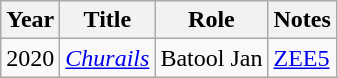<table class="wikitable">
<tr>
<th>Year</th>
<th>Title</th>
<th>Role</th>
<th>Notes</th>
</tr>
<tr>
<td>2020</td>
<td><em><a href='#'>Churails</a></em></td>
<td>Batool Jan</td>
<td><a href='#'>ZEE5</a></td>
</tr>
</table>
